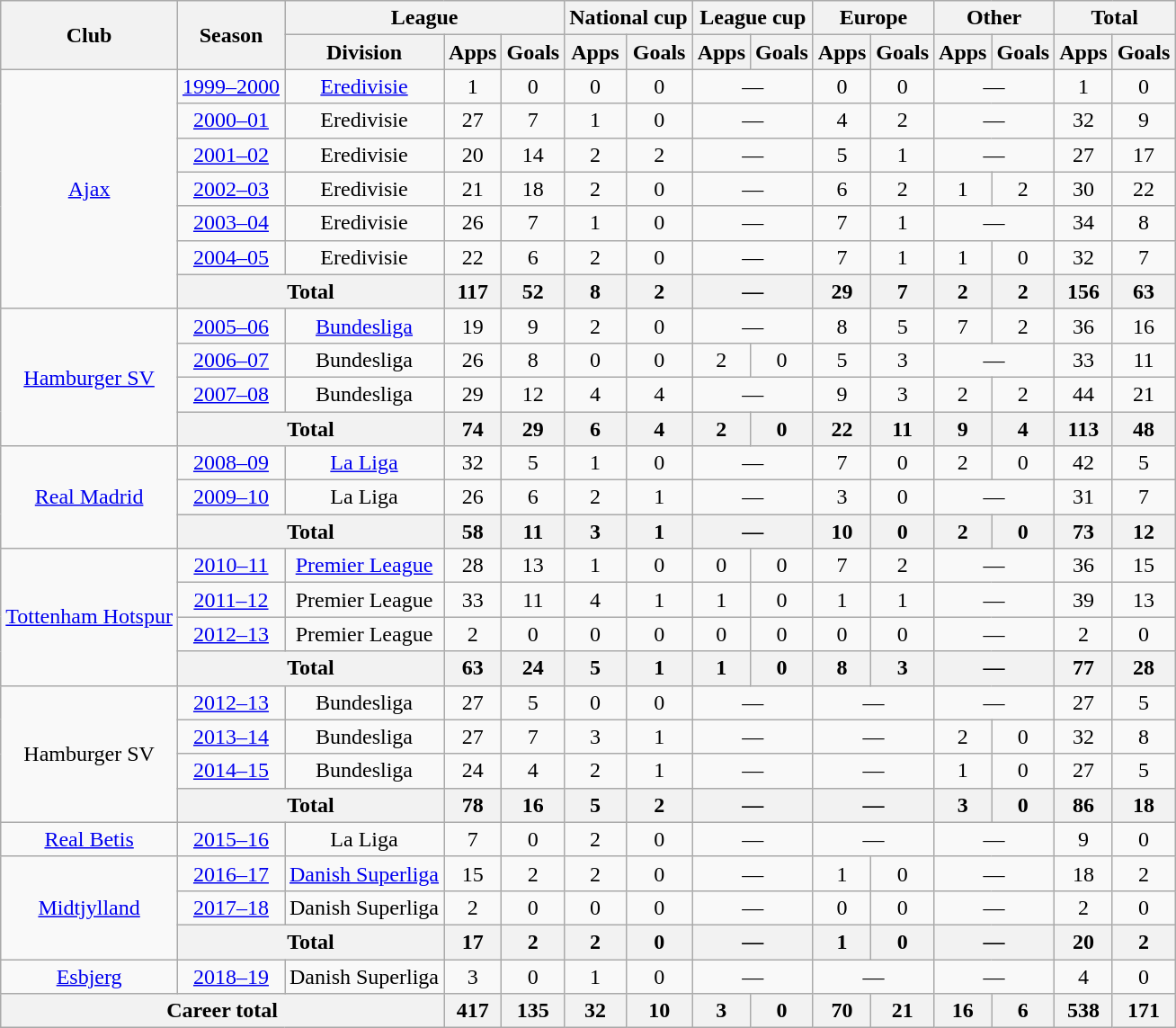<table class="wikitable" style="text-align:center">
<tr>
<th rowspan="2">Club</th>
<th rowspan="2">Season</th>
<th colspan="3">League</th>
<th colspan="2">National cup</th>
<th colspan="2">League cup</th>
<th colspan="2">Europe</th>
<th colspan="2">Other</th>
<th colspan="2">Total</th>
</tr>
<tr>
<th>Division</th>
<th>Apps</th>
<th>Goals</th>
<th>Apps</th>
<th>Goals</th>
<th>Apps</th>
<th>Goals</th>
<th>Apps</th>
<th>Goals</th>
<th>Apps</th>
<th>Goals</th>
<th>Apps</th>
<th>Goals</th>
</tr>
<tr>
<td rowspan="7"><a href='#'>Ajax</a></td>
<td class="nowrap"><a href='#'>1999–2000</a></td>
<td><a href='#'>Eredivisie</a></td>
<td>1</td>
<td>0</td>
<td>0</td>
<td>0</td>
<td colspan="2">—</td>
<td>0</td>
<td>0</td>
<td colspan="2">—</td>
<td>1</td>
<td>0</td>
</tr>
<tr>
<td><a href='#'>2000–01</a></td>
<td>Eredivisie</td>
<td>27</td>
<td>7</td>
<td>1</td>
<td>0</td>
<td colspan="2">—</td>
<td>4</td>
<td>2</td>
<td colspan="2">—</td>
<td>32</td>
<td>9</td>
</tr>
<tr>
<td><a href='#'>2001–02</a></td>
<td>Eredivisie</td>
<td>20</td>
<td>14</td>
<td>2</td>
<td>2</td>
<td colspan="2">—</td>
<td>5</td>
<td>1</td>
<td colspan="2">—</td>
<td>27</td>
<td>17</td>
</tr>
<tr>
<td><a href='#'>2002–03</a></td>
<td>Eredivisie</td>
<td>21</td>
<td>18</td>
<td>2</td>
<td>0</td>
<td colspan="2">—</td>
<td>6</td>
<td>2</td>
<td>1</td>
<td>2</td>
<td>30</td>
<td>22</td>
</tr>
<tr>
<td><a href='#'>2003–04</a></td>
<td>Eredivisie</td>
<td>26</td>
<td>7</td>
<td>1</td>
<td>0</td>
<td colspan="2">—</td>
<td>7</td>
<td>1</td>
<td colspan="2">—</td>
<td>34</td>
<td>8</td>
</tr>
<tr>
<td><a href='#'>2004–05</a></td>
<td>Eredivisie</td>
<td>22</td>
<td>6</td>
<td>2</td>
<td>0</td>
<td colspan="2">—</td>
<td>7</td>
<td>1</td>
<td>1</td>
<td>0</td>
<td>32</td>
<td>7</td>
</tr>
<tr>
<th colspan="2">Total</th>
<th>117</th>
<th>52</th>
<th>8</th>
<th>2</th>
<th colspan="2">—</th>
<th>29</th>
<th>7</th>
<th>2</th>
<th>2</th>
<th>156</th>
<th>63</th>
</tr>
<tr>
<td rowspan="4"><a href='#'>Hamburger SV</a></td>
<td><a href='#'>2005–06</a></td>
<td><a href='#'>Bundesliga</a></td>
<td>19</td>
<td>9</td>
<td>2</td>
<td>0</td>
<td colspan="2">—</td>
<td>8</td>
<td>5</td>
<td>7</td>
<td>2</td>
<td>36</td>
<td>16</td>
</tr>
<tr>
<td><a href='#'>2006–07</a></td>
<td>Bundesliga</td>
<td>26</td>
<td>8</td>
<td>0</td>
<td>0</td>
<td>2</td>
<td>0</td>
<td>5</td>
<td>3</td>
<td colspan="2">—</td>
<td>33</td>
<td>11</td>
</tr>
<tr>
<td><a href='#'>2007–08</a></td>
<td>Bundesliga</td>
<td>29</td>
<td>12</td>
<td>4</td>
<td>4</td>
<td colspan="2">—</td>
<td>9</td>
<td>3</td>
<td>2</td>
<td>2</td>
<td>44</td>
<td>21</td>
</tr>
<tr>
<th colspan="2">Total</th>
<th>74</th>
<th>29</th>
<th>6</th>
<th>4</th>
<th>2</th>
<th>0</th>
<th>22</th>
<th>11</th>
<th>9</th>
<th>4</th>
<th>113</th>
<th>48</th>
</tr>
<tr>
<td rowspan="3"><a href='#'>Real Madrid</a></td>
<td><a href='#'>2008–09</a></td>
<td><a href='#'>La Liga</a></td>
<td>32</td>
<td>5</td>
<td>1</td>
<td>0</td>
<td colspan="2">—</td>
<td>7</td>
<td>0</td>
<td>2</td>
<td>0</td>
<td>42</td>
<td>5</td>
</tr>
<tr>
<td><a href='#'>2009–10</a></td>
<td>La Liga</td>
<td>26</td>
<td>6</td>
<td>2</td>
<td>1</td>
<td colspan="2">—</td>
<td>3</td>
<td>0</td>
<td colspan="2">—</td>
<td>31</td>
<td>7</td>
</tr>
<tr>
<th colspan="2">Total</th>
<th>58</th>
<th>11</th>
<th>3</th>
<th>1</th>
<th colspan="2">—</th>
<th>10</th>
<th>0</th>
<th>2</th>
<th>0</th>
<th>73</th>
<th>12</th>
</tr>
<tr>
<td rowspan="4"><a href='#'>Tottenham Hotspur</a></td>
<td><a href='#'>2010–11</a></td>
<td><a href='#'>Premier League</a></td>
<td>28</td>
<td>13</td>
<td>1</td>
<td>0</td>
<td>0</td>
<td>0</td>
<td>7</td>
<td>2</td>
<td colspan="2">—</td>
<td>36</td>
<td>15</td>
</tr>
<tr>
<td><a href='#'>2011–12</a></td>
<td>Premier League</td>
<td>33</td>
<td>11</td>
<td>4</td>
<td>1</td>
<td>1</td>
<td>0</td>
<td>1</td>
<td>1</td>
<td colspan="2">—</td>
<td>39</td>
<td>13</td>
</tr>
<tr>
<td><a href='#'>2012–13</a></td>
<td>Premier League</td>
<td>2</td>
<td>0</td>
<td>0</td>
<td>0</td>
<td>0</td>
<td>0</td>
<td>0</td>
<td>0</td>
<td colspan="2">—</td>
<td>2</td>
<td>0</td>
</tr>
<tr>
<th colspan="2">Total</th>
<th>63</th>
<th>24</th>
<th>5</th>
<th>1</th>
<th>1</th>
<th>0</th>
<th>8</th>
<th>3</th>
<th colspan="2">—</th>
<th>77</th>
<th>28</th>
</tr>
<tr>
<td rowspan="4">Hamburger SV</td>
<td><a href='#'>2012–13</a></td>
<td>Bundesliga</td>
<td>27</td>
<td>5</td>
<td>0</td>
<td>0</td>
<td colspan="2">—</td>
<td colspan="2">—</td>
<td colspan="2">—</td>
<td>27</td>
<td>5</td>
</tr>
<tr>
<td><a href='#'>2013–14</a></td>
<td>Bundesliga</td>
<td>27</td>
<td>7</td>
<td>3</td>
<td>1</td>
<td colspan="2">—</td>
<td colspan="2">—</td>
<td>2</td>
<td>0</td>
<td>32</td>
<td>8</td>
</tr>
<tr>
<td><a href='#'>2014–15</a></td>
<td>Bundesliga</td>
<td>24</td>
<td>4</td>
<td>2</td>
<td>1</td>
<td colspan="2">—</td>
<td colspan="2">—</td>
<td>1</td>
<td>0</td>
<td>27</td>
<td>5</td>
</tr>
<tr>
<th colspan="2">Total</th>
<th>78</th>
<th>16</th>
<th>5</th>
<th>2</th>
<th colspan="2">—</th>
<th colspan="2">—</th>
<th>3</th>
<th>0</th>
<th>86</th>
<th>18</th>
</tr>
<tr>
<td><a href='#'>Real Betis</a></td>
<td><a href='#'>2015–16</a></td>
<td>La Liga</td>
<td>7</td>
<td>0</td>
<td>2</td>
<td>0</td>
<td colspan="2">—</td>
<td colspan="2">—</td>
<td colspan="2">—</td>
<td>9</td>
<td>0</td>
</tr>
<tr>
<td rowspan="3"><a href='#'>Midtjylland</a></td>
<td><a href='#'>2016–17</a></td>
<td><a href='#'>Danish Superliga</a></td>
<td>15</td>
<td>2</td>
<td>2</td>
<td>0</td>
<td colspan="2">—</td>
<td>1</td>
<td>0</td>
<td colspan="2">—</td>
<td>18</td>
<td>2</td>
</tr>
<tr>
<td><a href='#'>2017–18</a></td>
<td>Danish Superliga</td>
<td>2</td>
<td>0</td>
<td>0</td>
<td>0</td>
<td colspan="2">—</td>
<td>0</td>
<td>0</td>
<td colspan="2">—</td>
<td>2</td>
<td>0</td>
</tr>
<tr>
<th colspan="2">Total</th>
<th>17</th>
<th>2</th>
<th>2</th>
<th>0</th>
<th colspan="2">—</th>
<th>1</th>
<th>0</th>
<th colspan="2">—</th>
<th>20</th>
<th>2</th>
</tr>
<tr>
<td><a href='#'>Esbjerg</a></td>
<td><a href='#'>2018–19</a></td>
<td>Danish Superliga</td>
<td>3</td>
<td>0</td>
<td>1</td>
<td>0</td>
<td colspan="2">—</td>
<td colspan="2">—</td>
<td colspan="2">—</td>
<td>4</td>
<td>0</td>
</tr>
<tr>
<th colspan="3">Career total</th>
<th>417</th>
<th>135</th>
<th>32</th>
<th>10</th>
<th>3</th>
<th>0</th>
<th>70</th>
<th>21</th>
<th>16</th>
<th>6</th>
<th>538</th>
<th>171</th>
</tr>
</table>
